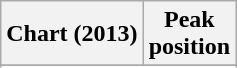<table class="wikitable plainrowheaders sortable" style="text-align:center;" border="1">
<tr>
<th scope="col">Chart (2013)</th>
<th scope="col">Peak<br>position</th>
</tr>
<tr>
</tr>
<tr>
</tr>
<tr>
</tr>
<tr>
</tr>
<tr>
</tr>
<tr>
</tr>
<tr>
</tr>
<tr>
</tr>
<tr>
</tr>
<tr>
</tr>
<tr>
</tr>
<tr>
</tr>
<tr>
</tr>
<tr>
</tr>
</table>
